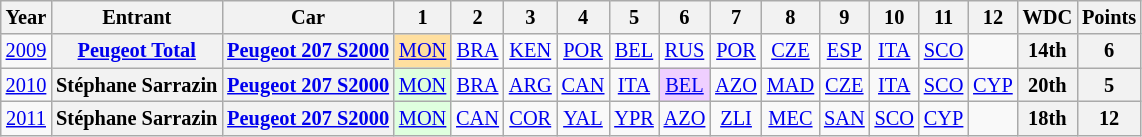<table class="wikitable" border="1" style="text-align:center; font-size:85%;">
<tr>
<th>Year</th>
<th>Entrant</th>
<th>Car</th>
<th>1</th>
<th>2</th>
<th>3</th>
<th>4</th>
<th>5</th>
<th>6</th>
<th>7</th>
<th>8</th>
<th>9</th>
<th>10</th>
<th>11</th>
<th>12</th>
<th>WDC</th>
<th>Points</th>
</tr>
<tr>
<td><a href='#'>2009</a></td>
<th nowrap><a href='#'>Peugeot Total</a></th>
<th nowrap><a href='#'>Peugeot 207 S2000</a></th>
<td style="background:#ffdf9f;"><a href='#'>MON</a><br></td>
<td><a href='#'>BRA</a></td>
<td><a href='#'>KEN</a></td>
<td><a href='#'>POR</a></td>
<td><a href='#'>BEL</a></td>
<td><a href='#'>RUS</a></td>
<td><a href='#'>POR</a></td>
<td><a href='#'>CZE</a></td>
<td><a href='#'>ESP</a></td>
<td><a href='#'>ITA</a></td>
<td><a href='#'>SCO</a></td>
<td></td>
<th>14th</th>
<th>6</th>
</tr>
<tr>
<td><a href='#'>2010</a></td>
<th nowrap>Stéphane Sarrazin</th>
<th nowrap><a href='#'>Peugeot 207 S2000</a></th>
<td style="background:#dfffdf;"><a href='#'>MON</a><br></td>
<td><a href='#'>BRA</a></td>
<td><a href='#'>ARG</a></td>
<td><a href='#'>CAN</a></td>
<td><a href='#'>ITA</a></td>
<td style="background:#EFCFFF;"><a href='#'>BEL</a><br></td>
<td><a href='#'>AZO</a></td>
<td><a href='#'>MAD</a></td>
<td><a href='#'>CZE</a></td>
<td><a href='#'>ITA</a></td>
<td><a href='#'>SCO</a></td>
<td><a href='#'>CYP</a></td>
<th>20th</th>
<th>5</th>
</tr>
<tr>
<td><a href='#'>2011</a></td>
<th nowrap>Stéphane Sarrazin</th>
<th nowrap><a href='#'>Peugeot 207 S2000</a></th>
<td style="background:#dfffdf;"><a href='#'>MON</a><br></td>
<td><a href='#'>CAN</a></td>
<td><a href='#'>COR</a></td>
<td><a href='#'>YAL</a></td>
<td><a href='#'>YPR</a></td>
<td><a href='#'>AZO</a></td>
<td><a href='#'>ZLI</a></td>
<td><a href='#'>MEC</a></td>
<td><a href='#'>SAN</a></td>
<td><a href='#'>SCO</a></td>
<td><a href='#'>CYP</a></td>
<td></td>
<th>18th</th>
<th>12</th>
</tr>
</table>
